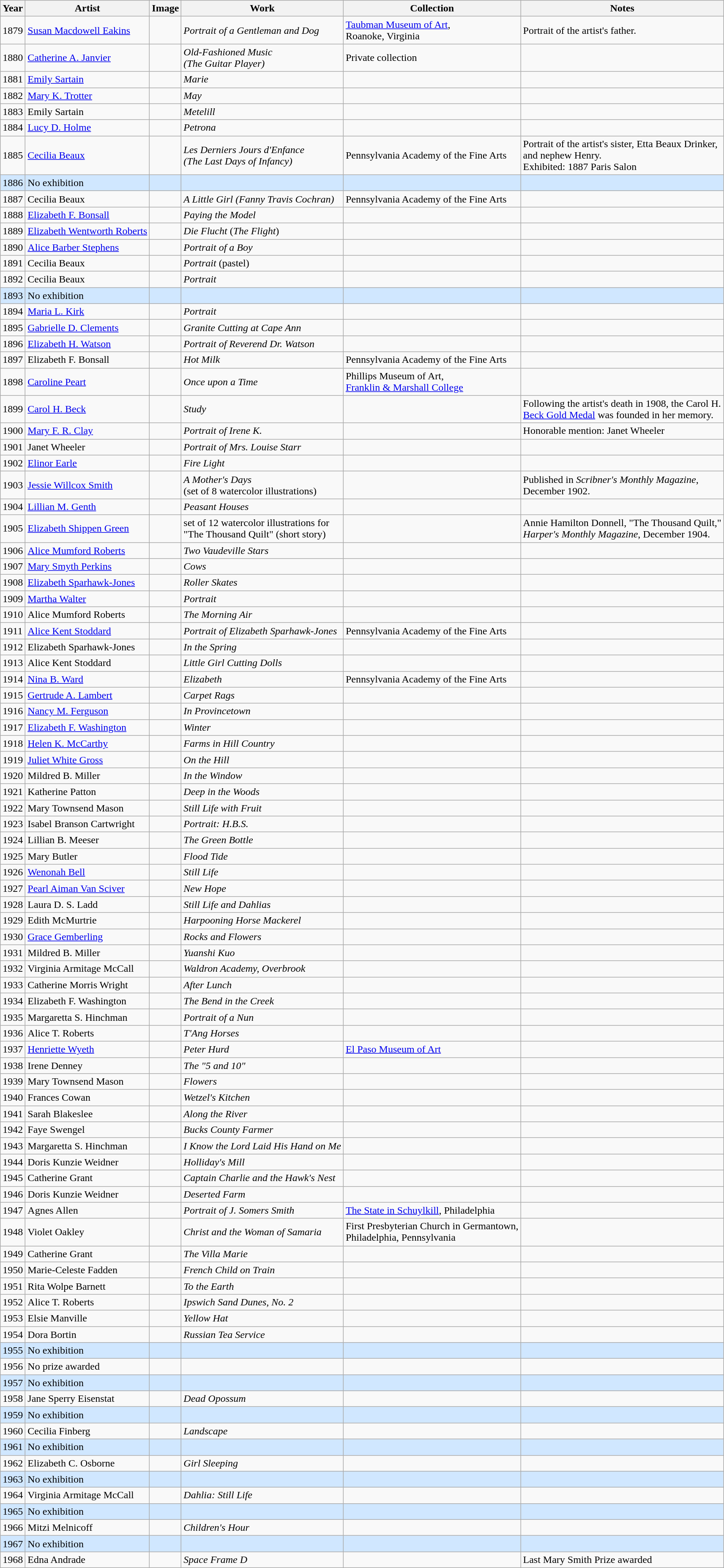<table class="wikitable sortable">
<tr>
<th>Year</th>
<th>Artist</th>
<th>Image</th>
<th>Work</th>
<th>Collection</th>
<th>Notes</th>
</tr>
<tr>
<td>1879</td>
<td><a href='#'>Susan Macdowell Eakins</a></td>
<td></td>
<td><em>Portrait of a Gentleman and Dog</em></td>
<td><a href='#'>Taubman Museum of Art</a>,<br>Roanoke, Virginia</td>
<td>Portrait of the artist's father.</td>
</tr>
<tr>
<td>1880</td>
<td><a href='#'>Catherine A. Janvier</a></td>
<td></td>
<td><em>Old-Fashioned Music<br>(The Guitar Player)</em></td>
<td>Private collection</td>
<td></td>
</tr>
<tr>
<td>1881</td>
<td><a href='#'>Emily Sartain</a></td>
<td></td>
<td><em>Marie</em></td>
<td></td>
<td></td>
</tr>
<tr>
<td>1882</td>
<td><a href='#'>Mary K. Trotter</a></td>
<td></td>
<td><em>May</em></td>
<td></td>
<td></td>
</tr>
<tr>
<td>1883</td>
<td>Emily Sartain</td>
<td></td>
<td><em>Metelill</em></td>
<td></td>
<td></td>
</tr>
<tr>
<td>1884</td>
<td><a href='#'>Lucy D. Holme</a></td>
<td></td>
<td><em>Petrona</em></td>
<td></td>
<td></td>
</tr>
<tr>
<td>1885</td>
<td><a href='#'>Cecilia Beaux</a></td>
<td></td>
<td><em>Les Derniers Jours d'Enfance<br>(The Last Days of Infancy)</em></td>
<td>Pennsylvania Academy of the Fine Arts</td>
<td>Portrait of the artist's sister, Etta Beaux Drinker,<br>and nephew Henry.<br>Exhibited: 1887 Paris Salon</td>
</tr>
<tr style="background-color:#D0E7FF">
<td>1886</td>
<td>No exhibition</td>
<td></td>
<td></td>
<td></td>
<td></td>
</tr>
<tr>
<td>1887</td>
<td>Cecilia Beaux</td>
<td></td>
<td><em>A Little Girl (Fanny Travis Cochran)</em></td>
<td>Pennsylvania Academy of the Fine Arts</td>
<td></td>
</tr>
<tr>
<td>1888</td>
<td><a href='#'>Elizabeth F. Bonsall</a></td>
<td></td>
<td><em>Paying the Model</em></td>
<td></td>
<td></td>
</tr>
<tr>
<td>1889</td>
<td><a href='#'>Elizabeth Wentworth Roberts</a></td>
<td></td>
<td><em>Die Flucht</em> (<em>The Flight</em>)</td>
<td></td>
<td></td>
</tr>
<tr>
<td>1890</td>
<td><a href='#'>Alice Barber Stephens</a></td>
<td></td>
<td><em>Portrait of a Boy</em></td>
<td></td>
<td></td>
</tr>
<tr>
<td>1891</td>
<td>Cecilia Beaux</td>
<td></td>
<td><em>Portrait</em> (pastel)</td>
<td></td>
<td></td>
</tr>
<tr>
<td>1892</td>
<td>Cecilia Beaux</td>
<td></td>
<td><em>Portrait</em></td>
<td></td>
<td></td>
</tr>
<tr style="background-color:#D0E7FF">
<td>1893</td>
<td>No exhibition</td>
<td></td>
<td></td>
<td></td>
<td></td>
</tr>
<tr>
<td>1894</td>
<td><a href='#'>Maria L. Kirk</a></td>
<td></td>
<td><em>Portrait</em></td>
<td></td>
<td></td>
</tr>
<tr>
<td>1895</td>
<td><a href='#'>Gabrielle D. Clements</a></td>
<td></td>
<td><em>Granite Cutting at Cape Ann</em></td>
<td></td>
<td></td>
</tr>
<tr>
<td>1896</td>
<td><a href='#'>Elizabeth H. Watson</a></td>
<td></td>
<td><em>Portrait of Reverend Dr. Watson</em></td>
<td></td>
<td></td>
</tr>
<tr>
<td>1897</td>
<td>Elizabeth F. Bonsall</td>
<td></td>
<td><em>Hot Milk</em></td>
<td>Pennsylvania Academy of the Fine Arts</td>
<td></td>
</tr>
<tr>
<td>1898</td>
<td><a href='#'>Caroline Peart</a></td>
<td></td>
<td><em>Once upon a Time</em></td>
<td>Phillips Museum of Art,<br><a href='#'>Franklin & Marshall College</a></td>
<td></td>
</tr>
<tr>
<td>1899</td>
<td><a href='#'>Carol H. Beck</a></td>
<td></td>
<td><em>Study</em></td>
<td></td>
<td>Following the artist's death in 1908, the Carol H.<br><a href='#'>Beck Gold Medal</a> was founded in her memory.</td>
</tr>
<tr>
<td>1900</td>
<td><a href='#'>Mary F. R. Clay</a></td>
<td></td>
<td><em>Portrait of Irene K.</em></td>
<td></td>
<td>Honorable mention: Janet Wheeler</td>
</tr>
<tr>
<td>1901</td>
<td>Janet Wheeler</td>
<td></td>
<td><em>Portrait of Mrs. Louise Starr</em></td>
<td></td>
<td></td>
</tr>
<tr>
<td>1902</td>
<td><a href='#'>Elinor Earle</a></td>
<td></td>
<td><em>Fire Light</em></td>
<td></td>
<td></td>
</tr>
<tr>
<td>1903</td>
<td><a href='#'>Jessie Willcox Smith</a></td>
<td></td>
<td><em>A Mother's Days</em><br>(set of 8 watercolor illustrations)</td>
<td></td>
<td>Published in <em>Scribner's Monthly Magazine</em>,<br>December 1902.</td>
</tr>
<tr>
<td>1904</td>
<td><a href='#'>Lillian M. Genth</a></td>
<td></td>
<td><em>Peasant Houses</em></td>
<td></td>
<td></td>
</tr>
<tr>
<td>1905</td>
<td><a href='#'>Elizabeth Shippen Green</a></td>
<td></td>
<td>set of 12 watercolor illustrations for<br>"The Thousand Quilt" (short story)</td>
<td></td>
<td>Annie Hamilton Donnell, "The Thousand Quilt,"<br><em>Harper's Monthly Magazine</em>, December 1904.</td>
</tr>
<tr>
<td>1906</td>
<td><a href='#'>Alice Mumford Roberts</a></td>
<td></td>
<td><em>Two Vaudeville Stars</em></td>
<td></td>
<td></td>
</tr>
<tr>
<td>1907</td>
<td><a href='#'>Mary Smyth Perkins</a></td>
<td></td>
<td><em>Cows</em></td>
<td></td>
<td></td>
</tr>
<tr>
<td>1908</td>
<td><a href='#'>Elizabeth Sparhawk-Jones</a></td>
<td></td>
<td><em>Roller Skates</em></td>
<td></td>
<td></td>
</tr>
<tr>
<td>1909</td>
<td><a href='#'>Martha Walter</a></td>
<td></td>
<td><em>Portrait</em></td>
<td></td>
<td></td>
</tr>
<tr>
<td>1910</td>
<td>Alice Mumford Roberts</td>
<td></td>
<td><em>The Morning Air</em></td>
<td></td>
<td></td>
</tr>
<tr>
<td>1911</td>
<td><a href='#'>Alice Kent Stoddard</a></td>
<td></td>
<td><em>Portrait of Elizabeth Sparhawk-Jones</em></td>
<td>Pennsylvania Academy of the Fine Arts</td>
<td></td>
</tr>
<tr>
<td>1912</td>
<td>Elizabeth Sparhawk-Jones</td>
<td></td>
<td><em>In the Spring</em></td>
<td></td>
<td></td>
</tr>
<tr>
<td>1913</td>
<td>Alice Kent Stoddard</td>
<td></td>
<td><em>Little Girl Cutting Dolls</em></td>
<td></td>
<td></td>
</tr>
<tr>
<td>1914</td>
<td><a href='#'>Nina B. Ward</a></td>
<td></td>
<td><em>Elizabeth</em></td>
<td>Pennsylvania Academy of the Fine Arts</td>
<td></td>
</tr>
<tr>
<td>1915</td>
<td><a href='#'>Gertrude A. Lambert</a></td>
<td></td>
<td><em>Carpet Rags</em></td>
<td></td>
<td></td>
</tr>
<tr>
<td>1916</td>
<td><a href='#'>Nancy M. Ferguson</a></td>
<td></td>
<td><em>In Provincetown</em></td>
<td></td>
<td></td>
</tr>
<tr>
<td>1917</td>
<td><a href='#'>Elizabeth F. Washington</a></td>
<td></td>
<td><em>Winter</em></td>
<td></td>
<td></td>
</tr>
<tr>
<td>1918</td>
<td><a href='#'>Helen K. McCarthy</a></td>
<td></td>
<td><em>Farms in Hill Country</em></td>
<td></td>
<td></td>
</tr>
<tr>
<td>1919</td>
<td><a href='#'>Juliet White Gross</a></td>
<td></td>
<td><em>On the Hill</em></td>
<td></td>
<td></td>
</tr>
<tr>
<td>1920</td>
<td>Mildred B. Miller</td>
<td></td>
<td><em>In the Window</em></td>
<td></td>
<td></td>
</tr>
<tr>
<td>1921</td>
<td>Katherine Patton</td>
<td></td>
<td><em>Deep in the Woods</em></td>
<td></td>
<td></td>
</tr>
<tr>
<td>1922</td>
<td>Mary Townsend Mason</td>
<td></td>
<td><em>Still Life with Fruit</em></td>
<td></td>
<td></td>
</tr>
<tr>
<td>1923</td>
<td>Isabel Branson Cartwright</td>
<td></td>
<td><em>Portrait: H.B.S.</em></td>
<td></td>
<td></td>
</tr>
<tr>
<td>1924</td>
<td>Lillian B. Meeser</td>
<td></td>
<td><em>The Green Bottle</em></td>
<td></td>
<td></td>
</tr>
<tr>
<td>1925</td>
<td>Mary Butler</td>
<td></td>
<td><em>Flood Tide</em></td>
<td></td>
<td></td>
</tr>
<tr>
<td>1926</td>
<td><a href='#'>Wenonah Bell</a></td>
<td></td>
<td><em>Still Life</em></td>
<td></td>
<td></td>
</tr>
<tr>
<td>1927</td>
<td><a href='#'>Pearl Aiman Van Sciver</a></td>
<td></td>
<td><em>New Hope</em></td>
<td></td>
<td></td>
</tr>
<tr>
<td>1928</td>
<td>Laura D. S. Ladd</td>
<td></td>
<td><em>Still Life and Dahlias</em></td>
<td></td>
<td></td>
</tr>
<tr>
<td>1929</td>
<td>Edith McMurtrie</td>
<td></td>
<td><em>Harpooning Horse Mackerel</em></td>
<td></td>
<td></td>
</tr>
<tr>
<td>1930</td>
<td><a href='#'>Grace Gemberling</a></td>
<td></td>
<td><em>Rocks and Flowers</em></td>
<td></td>
<td></td>
</tr>
<tr>
<td>1931</td>
<td>Mildred B. Miller</td>
<td></td>
<td><em>Yuanshi Kuo</em></td>
<td></td>
<td></td>
</tr>
<tr>
<td>1932</td>
<td>Virginia Armitage McCall</td>
<td></td>
<td><em>Waldron Academy, Overbrook</em></td>
<td></td>
<td></td>
</tr>
<tr>
<td>1933</td>
<td>Catherine Morris Wright</td>
<td></td>
<td><em>After Lunch</em></td>
<td></td>
<td></td>
</tr>
<tr>
<td>1934</td>
<td>Elizabeth F. Washington</td>
<td></td>
<td><em>The Bend in the Creek</em></td>
<td></td>
<td></td>
</tr>
<tr>
<td>1935</td>
<td>Margaretta S. Hinchman</td>
<td></td>
<td><em>Portrait of a Nun</em></td>
<td></td>
<td></td>
</tr>
<tr>
<td>1936</td>
<td>Alice T. Roberts</td>
<td></td>
<td><em>T'Ang Horses</em></td>
<td></td>
<td></td>
</tr>
<tr>
<td>1937</td>
<td><a href='#'>Henriette Wyeth</a></td>
<td></td>
<td><em>Peter Hurd</em></td>
<td><a href='#'>El Paso Museum of Art</a></td>
<td></td>
</tr>
<tr>
<td>1938</td>
<td>Irene Denney</td>
<td></td>
<td><em>The "5 and 10"</em></td>
<td></td>
<td></td>
</tr>
<tr>
<td>1939</td>
<td>Mary Townsend Mason</td>
<td></td>
<td><em>Flowers</em></td>
<td></td>
<td></td>
</tr>
<tr>
<td>1940</td>
<td>Frances Cowan</td>
<td></td>
<td><em>Wetzel's Kitchen</em></td>
<td></td>
<td></td>
</tr>
<tr>
<td>1941</td>
<td>Sarah Blakeslee</td>
<td></td>
<td><em>Along the River</em></td>
<td></td>
<td></td>
</tr>
<tr>
<td>1942</td>
<td>Faye Swengel</td>
<td></td>
<td><em>Bucks County Farmer</em></td>
<td></td>
<td></td>
</tr>
<tr>
<td>1943</td>
<td>Margaretta S. Hinchman</td>
<td></td>
<td><em>I Know the Lord Laid His Hand on Me</em></td>
<td></td>
<td></td>
</tr>
<tr>
<td>1944</td>
<td>Doris Kunzie Weidner</td>
<td></td>
<td><em>Holliday's Mill</em></td>
<td></td>
<td></td>
</tr>
<tr>
<td>1945</td>
<td>Catherine Grant</td>
<td></td>
<td><em>Captain Charlie and the Hawk's Nest</em></td>
<td></td>
<td></td>
</tr>
<tr>
<td>1946</td>
<td>Doris Kunzie Weidner</td>
<td></td>
<td><em>Deserted Farm</em></td>
<td></td>
<td></td>
</tr>
<tr>
<td>1947</td>
<td>Agnes Allen</td>
<td></td>
<td><em>Portrait of J. Somers Smith</em></td>
<td><a href='#'>The State in Schuylkill</a>, Philadelphia</td>
<td></td>
</tr>
<tr>
<td>1948</td>
<td>Violet Oakley</td>
<td></td>
<td><em>Christ and the Woman of Samaria</em></td>
<td>First Presbyterian Church in Germantown,<br>Philadelphia, Pennsylvania</td>
<td></td>
</tr>
<tr>
<td>1949</td>
<td>Catherine Grant</td>
<td></td>
<td><em>The Villa Marie</em></td>
<td></td>
<td></td>
</tr>
<tr>
<td>1950</td>
<td>Marie-Celeste Fadden</td>
<td></td>
<td><em>French Child on Train</em></td>
<td></td>
<td></td>
</tr>
<tr>
<td>1951</td>
<td>Rita Wolpe Barnett</td>
<td></td>
<td><em>To the Earth</em></td>
<td></td>
<td></td>
</tr>
<tr>
<td>1952</td>
<td>Alice T. Roberts</td>
<td></td>
<td><em>Ipswich Sand Dunes, No. 2</em></td>
<td></td>
<td></td>
</tr>
<tr>
<td>1953</td>
<td>Elsie Manville</td>
<td></td>
<td><em>Yellow Hat</em></td>
<td></td>
<td></td>
</tr>
<tr>
<td>1954</td>
<td>Dora Bortin</td>
<td></td>
<td><em>Russian Tea Service</em></td>
<td></td>
<td></td>
</tr>
<tr style="background-color:#D0E7FF">
<td>1955</td>
<td>No exhibition</td>
<td></td>
<td></td>
<td></td>
<td></td>
</tr>
<tr>
<td>1956</td>
<td>No prize awarded</td>
<td></td>
<td></td>
<td></td>
<td></td>
</tr>
<tr style="background-color:#D0E7FF">
<td>1957</td>
<td>No exhibition</td>
<td></td>
<td></td>
<td></td>
<td></td>
</tr>
<tr>
<td>1958</td>
<td>Jane Sperry Eisenstat</td>
<td></td>
<td><em>Dead Opossum</em></td>
<td></td>
<td></td>
</tr>
<tr style="background-color:#D0E7FF">
<td>1959</td>
<td>No exhibition</td>
<td></td>
<td></td>
<td></td>
<td></td>
</tr>
<tr>
<td>1960</td>
<td>Cecilia Finberg</td>
<td></td>
<td><em>Landscape</em></td>
<td></td>
<td></td>
</tr>
<tr style="background-color:#D0E7FF">
<td>1961</td>
<td>No exhibition</td>
<td></td>
<td></td>
<td></td>
<td></td>
</tr>
<tr>
<td>1962</td>
<td>Elizabeth C. Osborne</td>
<td></td>
<td><em>Girl Sleeping</em></td>
<td></td>
<td></td>
</tr>
<tr style="background-color:#D0E7FF">
<td>1963</td>
<td>No exhibition</td>
<td></td>
<td></td>
<td></td>
<td></td>
</tr>
<tr>
<td>1964</td>
<td>Virginia Armitage McCall</td>
<td></td>
<td><em>Dahlia: Still Life</em></td>
<td></td>
<td></td>
</tr>
<tr style="background-color:#D0E7FF">
<td>1965</td>
<td>No exhibition</td>
<td></td>
<td></td>
<td></td>
<td></td>
</tr>
<tr>
<td>1966</td>
<td>Mitzi Melnicoff</td>
<td></td>
<td><em>Children's Hour</em></td>
<td></td>
<td></td>
</tr>
<tr style="background-color:#D0E7FF">
<td>1967</td>
<td>No exhibition</td>
<td></td>
<td></td>
<td></td>
<td></td>
</tr>
<tr>
<td>1968</td>
<td>Edna Andrade</td>
<td></td>
<td><em>Space Frame D</em></td>
<td></td>
<td>Last Mary Smith Prize awarded</td>
</tr>
</table>
